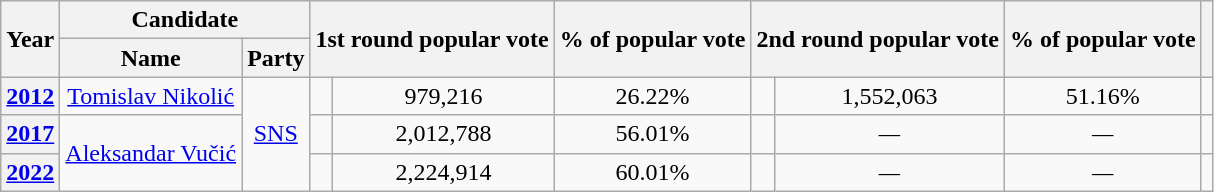<table class="wikitable" style="text-align:center">
<tr>
<th rowspan="2">Year</th>
<th colspan="2">Candidate</th>
<th rowspan="2" colspan="2">1st round popular vote</th>
<th rowspan="2">% of popular vote</th>
<th rowspan="2" colspan="2">2nd round popular vote</th>
<th rowspan="2">% of popular vote</th>
<th rowspan="2"></th>
</tr>
<tr>
<th>Name</th>
<th>Party</th>
</tr>
<tr>
<th><a href='#'>2012</a></th>
<td><a href='#'>Tomislav Nikolić</a></td>
<td rowspan="3"><a href='#'>SNS</a></td>
<td></td>
<td>979,216</td>
<td>26.22%</td>
<td></td>
<td>1,552,063</td>
<td>51.16%</td>
<td></td>
</tr>
<tr>
<th><a href='#'>2017</a></th>
<td rowspan="2"><a href='#'>Aleksandar Vučić</a></td>
<td></td>
<td>2,012,788</td>
<td>56.01%</td>
<td></td>
<td><em>—</em></td>
<td><em>—</em></td>
<td></td>
</tr>
<tr>
<th><a href='#'>2022</a></th>
<td></td>
<td>2,224,914</td>
<td>60.01%</td>
<td></td>
<td><em>—</em></td>
<td><em>—</em></td>
<td></td>
</tr>
</table>
